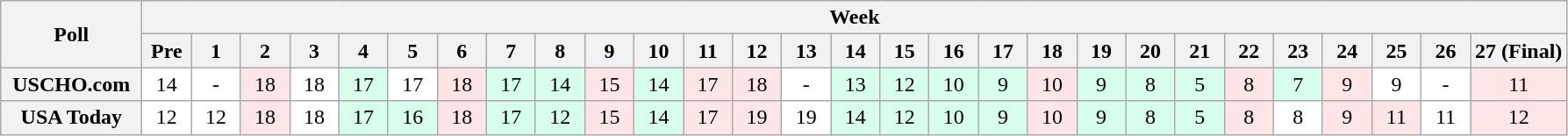<table class="wikitable" style="white-space:nowrap;">
<tr>
<th scope="col" width="100" rowspan="2">Poll</th>
<th colspan="28">Week</th>
</tr>
<tr>
<th scope="col" width="30">Pre</th>
<th scope="col" width="30">1</th>
<th scope="col" width="30">2</th>
<th scope="col" width="30">3</th>
<th scope="col" width="30">4</th>
<th scope="col" width="30">5</th>
<th scope="col" width="30">6</th>
<th scope="col" width="30">7</th>
<th scope="col" width="30">8</th>
<th scope="col" width="30">9</th>
<th scope="col" width="30">10</th>
<th scope="col" width="30">11</th>
<th scope="col" width="30">12</th>
<th scope="col" width="30">13</th>
<th scope="col" width="30">14</th>
<th scope="col" width="30">15</th>
<th scope="col" width="30">16</th>
<th scope="col" width="30">17</th>
<th scope="col" width="30">18</th>
<th scope="col" width="30">19</th>
<th scope="col" width="30">20</th>
<th scope="col" width="30">21</th>
<th scope="col" width="30">22</th>
<th scope="col" width="30">23</th>
<th scope="col" width="30">24</th>
<th scope="col" width="30">25</th>
<th scope="col" width="30">26</th>
<th scope="col" width="30">27 (Final)</th>
</tr>
<tr style="text-align:center;">
<th>USCHO.com</th>
<td bgcolor=FFFFFF>14</td>
<td bgcolor=FFFFFF>-</td>
<td bgcolor=FFE6E6>18</td>
<td bgcolor=FFFFFF>18</td>
<td bgcolor=D8FFEB>17</td>
<td bgcolor=FFFFFF>17</td>
<td bgcolor=FFE6E6>18</td>
<td bgcolor=D8FFEB>17</td>
<td bgcolor=D8FFEB>14</td>
<td bgcolor=FFE6E6>15</td>
<td bgcolor=D8FFEB>14</td>
<td bgcolor=FFE6E6>17</td>
<td bgcolor=FFE6E6>18</td>
<td bgcolor=FFFFFF>-</td>
<td bgcolor=D8FFEB>13</td>
<td bgcolor=D8FFEB>12</td>
<td bgcolor=D8FFEB>10</td>
<td bgcolor=D8FFEB>9</td>
<td bgcolor=FFE6E6>10</td>
<td bgcolor=D8FFEB>9</td>
<td bgcolor=D8FFEB>8</td>
<td bgcolor=D8FFEB>5</td>
<td bgcolor=FFE6E6>8</td>
<td bgcolor=D8FFEB>7</td>
<td bgcolor=FFE6E6>9</td>
<td bgcolor=FFFFFF>9</td>
<td bgcolor=FFFFFF>-</td>
<td bgcolor=FFE6E6>11</td>
</tr>
<tr style="text-align:center;">
<th>USA Today</th>
<td bgcolor=FFFFFF>12</td>
<td bgcolor=FFFFFF>12</td>
<td bgcolor=FFE6E6>18</td>
<td bgcolor=FFFFFF>18</td>
<td bgcolor=D8FFEB>17</td>
<td bgcolor=D8FFEB>16</td>
<td bgcolor=FFE6E6>18</td>
<td bgcolor=D8FFEB>17</td>
<td bgcolor=D8FFEB>12</td>
<td bgcolor=FFE6E6>15</td>
<td bgcolor=D8FFEB>14</td>
<td bgcolor=FFE6E6>17</td>
<td bgcolor=FFE6E6>19</td>
<td bgcolor=FFFFFF>19</td>
<td bgcolor=D8FFEB>14</td>
<td bgcolor=D8FFEB>12</td>
<td bgcolor=D8FFEB>10</td>
<td bgcolor=D8FFEB>9</td>
<td bgcolor=FFE6E6>10</td>
<td bgcolor=D8FFEB>9</td>
<td bgcolor=D8FFEB>8</td>
<td bgcolor=D8FFEB>5</td>
<td bgcolor=FFE6E6>8</td>
<td bgcolor=FFFFFF>8</td>
<td bgcolor=FFE6E6>9</td>
<td bgcolor=FFE6E6>11</td>
<td bgcolor=FFFFFF>11</td>
<td bgcolor=FFE6E6>12</td>
</tr>
</table>
